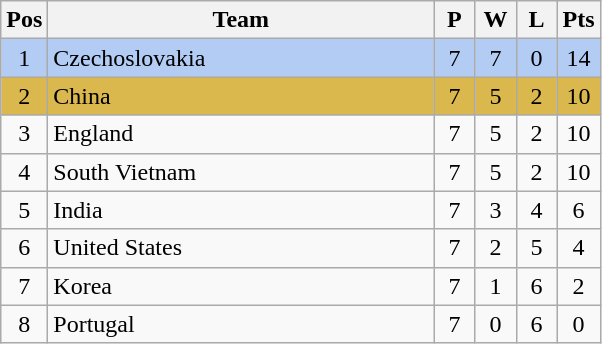<table class="wikitable" style="font-size: 100%">
<tr>
<th width=15>Pos</th>
<th width=250>Team</th>
<th width=20>P</th>
<th width=20>W</th>
<th width=20>L</th>
<th width=20>Pts</th>
</tr>
<tr align=center style="background: #b2ccf4;">
<td>1</td>
<td align="left"> Czechoslovakia</td>
<td>7</td>
<td>7</td>
<td>0</td>
<td>14</td>
</tr>
<tr align=center style="background: #DBB84D;">
<td>2</td>
<td align="left"> China</td>
<td>7</td>
<td>5</td>
<td>2</td>
<td>10</td>
</tr>
<tr align=center>
<td>3</td>
<td align="left"> England</td>
<td>7</td>
<td>5</td>
<td>2</td>
<td>10</td>
</tr>
<tr align=center>
<td>4</td>
<td align="left"> South Vietnam</td>
<td>7</td>
<td>5</td>
<td>2</td>
<td>10</td>
</tr>
<tr align=center>
<td>5</td>
<td align="left"> India</td>
<td>7</td>
<td>3</td>
<td>4</td>
<td>6</td>
</tr>
<tr align=center>
<td>6</td>
<td align="left"> United States</td>
<td>7</td>
<td>2</td>
<td>5</td>
<td>4</td>
</tr>
<tr align=center>
<td>7</td>
<td align="left"> Korea</td>
<td>7</td>
<td>1</td>
<td>6</td>
<td>2</td>
</tr>
<tr align=center>
<td>8</td>
<td align="left"> Portugal</td>
<td>7</td>
<td>0</td>
<td>6</td>
<td>0</td>
</tr>
</table>
